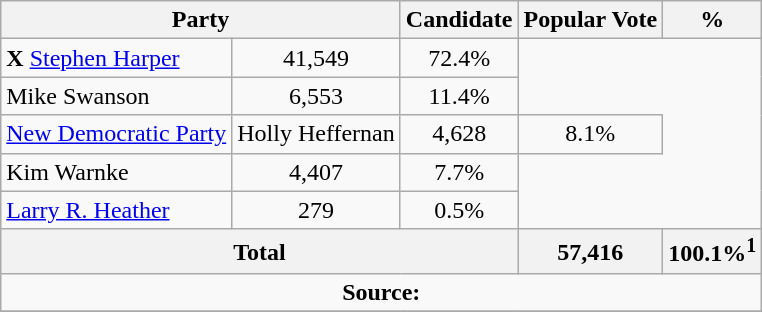<table class="wikitable">
<tr>
<th colspan="2">Party</th>
<th>Candidate</th>
<th>Popular Vote</th>
<th>%</th>
</tr>
<tr>
<td> <strong>X</strong> <a href='#'>Stephen Harper</a></td>
<td align=center>41,549</td>
<td align=center>72.4%</td>
</tr>
<tr>
<td>Mike Swanson</td>
<td align=center>6,553</td>
<td align=center>11.4%</td>
</tr>
<tr>
<td><a href='#'>New Democratic Party</a></td>
<td>Holly Heffernan</td>
<td align=center>4,628</td>
<td align=center>8.1%</td>
</tr>
<tr>
<td>Kim Warnke</td>
<td align=center>4,407</td>
<td align=center>7.7%</td>
</tr>
<tr>
<td><a href='#'>Larry R. Heather</a></td>
<td align=center>279</td>
<td align=center>0.5%</td>
</tr>
<tr>
<th colspan=3>Total</th>
<th>57,416</th>
<th>100.1%<sup>1</sup></th>
</tr>
<tr>
<td align="center" colspan=5><strong>Source:</strong> </td>
</tr>
<tr>
</tr>
</table>
